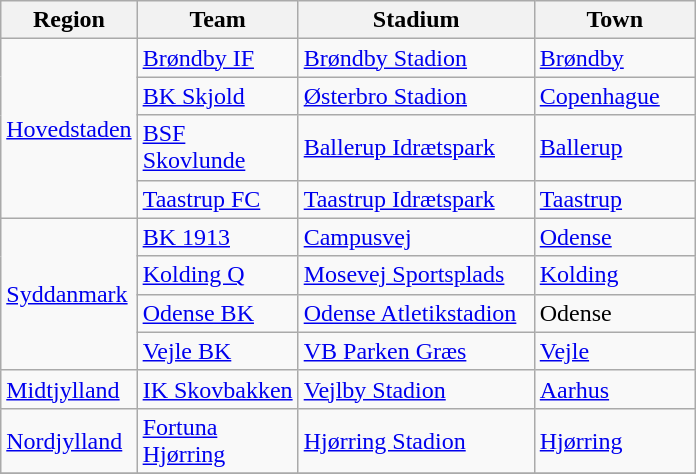<table class="wikitable" style="text-align: left;">
<tr>
<th width=80>Region</th>
<th width=100>Team</th>
<th width=150>Stadium</th>
<th width=100>Town</th>
</tr>
<tr>
<td rowspan=4><a href='#'>Hovedstaden</a></td>
<td><a href='#'>Brøndby IF</a></td>
<td><a href='#'>Brøndby Stadion</a></td>
<td><a href='#'>Brøndby</a></td>
</tr>
<tr>
<td><a href='#'>BK Skjold</a></td>
<td><a href='#'>Østerbro Stadion</a></td>
<td><a href='#'>Copenhague</a></td>
</tr>
<tr>
<td><a href='#'>BSF Skovlunde</a></td>
<td><a href='#'>Ballerup Idrætspark</a></td>
<td><a href='#'>Ballerup</a></td>
</tr>
<tr>
<td><a href='#'>Taastrup FC</a></td>
<td><a href='#'>Taastrup Idrætspark</a></td>
<td><a href='#'>Taastrup</a></td>
</tr>
<tr>
<td rowspan=4><a href='#'>Syddanmark</a></td>
<td><a href='#'>BK 1913</a></td>
<td><a href='#'>Campusvej</a></td>
<td><a href='#'>Odense</a></td>
</tr>
<tr>
<td><a href='#'>Kolding Q</a></td>
<td><a href='#'>Mosevej Sportsplads</a></td>
<td><a href='#'>Kolding</a></td>
</tr>
<tr>
<td><a href='#'>Odense BK</a></td>
<td><a href='#'>Odense Atletikstadion</a></td>
<td>Odense</td>
</tr>
<tr>
<td><a href='#'>Vejle BK</a></td>
<td><a href='#'>VB Parken Græs</a></td>
<td><a href='#'>Vejle</a></td>
</tr>
<tr>
<td><a href='#'>Midtjylland</a></td>
<td><a href='#'>IK Skovbakken</a></td>
<td><a href='#'>Vejlby Stadion</a></td>
<td><a href='#'>Aarhus</a></td>
</tr>
<tr>
<td><a href='#'>Nordjylland</a></td>
<td><a href='#'>Fortuna Hjørring</a></td>
<td><a href='#'>Hjørring Stadion</a></td>
<td><a href='#'>Hjørring</a></td>
</tr>
<tr>
</tr>
</table>
